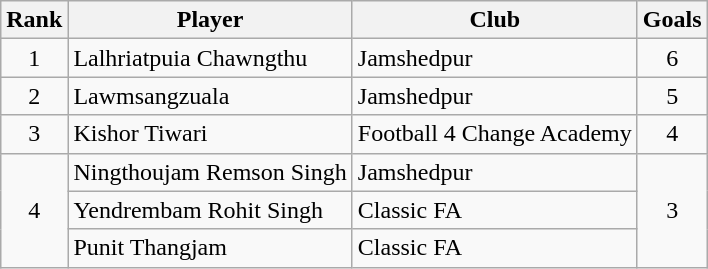<table class="wikitable" style="text-align:center">
<tr>
<th>Rank</th>
<th>Player</th>
<th>Club</th>
<th>Goals</th>
</tr>
<tr>
<td>1</td>
<td align="left">Lalhriatpuia Chawngthu</td>
<td align="left">Jamshedpur</td>
<td>6</td>
</tr>
<tr>
<td>2</td>
<td align="left">Lawmsangzuala</td>
<td align="left">Jamshedpur</td>
<td>5</td>
</tr>
<tr>
<td>3</td>
<td align="left">Kishor Tiwari</td>
<td align="left">Football 4 Change Academy</td>
<td>4</td>
</tr>
<tr>
<td rowspan="3">4</td>
<td align="left">Ningthoujam Remson Singh</td>
<td align="left">Jamshedpur</td>
<td rowspan="3">3</td>
</tr>
<tr>
<td align="left">Yendrembam Rohit Singh</td>
<td align="left">Classic FA</td>
</tr>
<tr>
<td align="left">Punit Thangjam</td>
<td align="left">Classic FA</td>
</tr>
</table>
